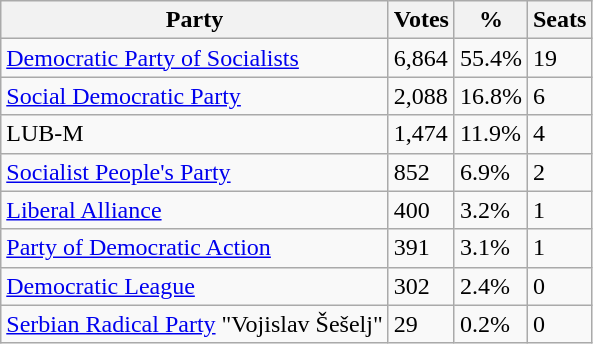<table class="wikitable">
<tr>
<th>Party</th>
<th>Votes</th>
<th>%</th>
<th>Seats</th>
</tr>
<tr>
<td><a href='#'>Democratic Party of Socialists</a></td>
<td>6,864</td>
<td>55.4%</td>
<td>19</td>
</tr>
<tr>
<td><a href='#'>Social Democratic Party</a></td>
<td>2,088</td>
<td>16.8%</td>
<td>6</td>
</tr>
<tr>
<td>LUB-M</td>
<td>1,474</td>
<td>11.9%</td>
<td>4</td>
</tr>
<tr>
<td><a href='#'>Socialist People's Party</a></td>
<td>852</td>
<td>6.9%</td>
<td>2</td>
</tr>
<tr>
<td><a href='#'>Liberal Alliance</a></td>
<td>400</td>
<td>3.2%</td>
<td>1</td>
</tr>
<tr>
<td><a href='#'>Party of Democratic Action</a></td>
<td>391</td>
<td>3.1%</td>
<td>1</td>
</tr>
<tr>
<td><a href='#'>Democratic League</a></td>
<td>302</td>
<td>2.4%</td>
<td>0</td>
</tr>
<tr>
<td><a href='#'>Serbian Radical Party</a> "Vojislav Šešelj"</td>
<td>29</td>
<td>0.2%</td>
<td>0</td>
</tr>
</table>
